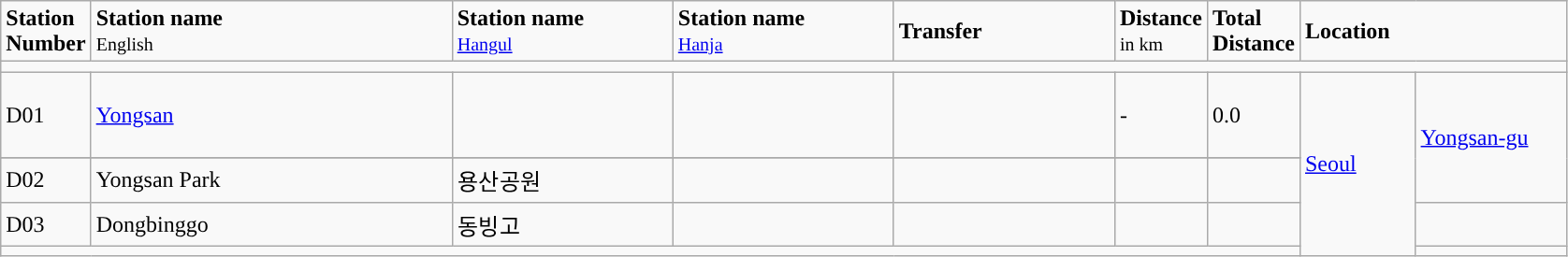<table class="wikitable">
<tr>
<td><div><strong>Station<br>Number</strong></div></td>
<td width="250"><div><strong>Station name</strong><br><small>English</small></div></td>
<td width="150"><div><strong>Station name</strong><br><small><a href='#'>Hangul</a></small></div></td>
<td width="150"><div><strong>Station name</strong><br><small><a href='#'>Hanja</a></small></div></td>
<td width="150"><div><strong>Transfer</strong></div></td>
<td><div><strong>Distance</strong><br><small>in km</small></div></td>
<td><div><strong>Total<br>Distance</strong></div></td>
<td colspan = "2"><div><strong>Location</strong></div></td>
</tr>
<tr style="background:#">
<td colspan = "10"></td>
</tr>
<tr>
<td><div>D01</div></td>
<td><a href='#'>Yongsan</a></td>
<td></td>
<td></td>
<td><br> <br><br> </td>
<td><div>-</div></td>
<td><div>0.0</div></td>
<td width="75" rowspan="7"><div><a href='#'>Seoul</a></div></td>
<td width="100" rowspan="3"><div><a href='#'>Yongsan-gu</a></div></td>
</tr>
<tr>
</tr>
<tr>
<td><div>D02</div></td>
<td>Yongsan Park</td>
<td>용산공원</td>
<td></td>
<td></td>
<td></td>
<td></td>
</tr>
<tr>
<td><div>D03</div></td>
<td Dongbinggo station>Dongbinggo</td>
<td>동빙고<br></td>
<td><br></td>
<td></td>
<td></td>
</tr>
<tr style="background:#">
<td colspan = "10"></td>
</tr>
</table>
